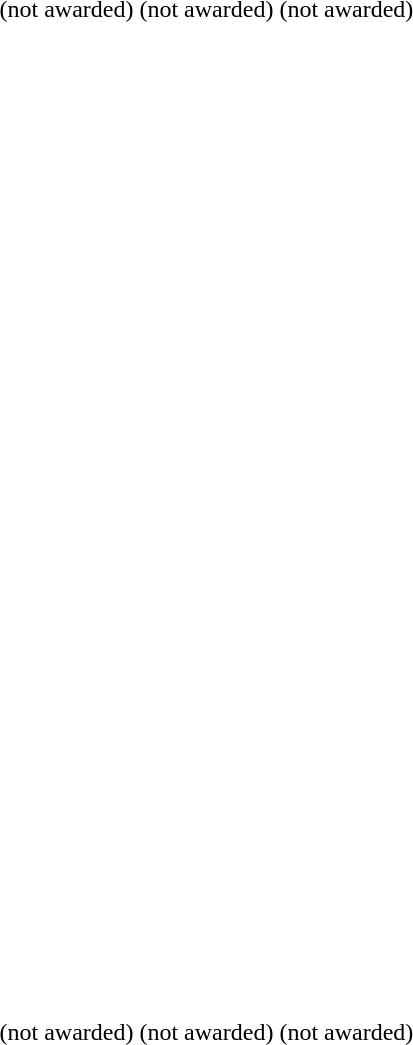<table>
<tr>
<td><br></td>
<td></td>
<td></td>
<td></td>
</tr>
<tr>
<td><br></td>
<td></td>
<td></td>
<td></td>
</tr>
<tr>
<td><br></td>
<td></td>
<td></td>
<td></td>
</tr>
<tr>
<td><br></td>
<td>(not awarded)</td>
<td>(not awarded)</td>
<td>(not awarded)</td>
</tr>
<tr>
<td><br></td>
<td></td>
<td></td>
<td></td>
</tr>
<tr>
<td><br></td>
<td></td>
<td></td>
<td></td>
</tr>
<tr>
<td><br></td>
<td></td>
<td></td>
<td></td>
</tr>
<tr>
<td><br></td>
<td></td>
<td></td>
<td></td>
</tr>
<tr>
<td><br></td>
<td></td>
<td></td>
<td></td>
</tr>
<tr>
<td><br></td>
<td></td>
<td></td>
<td></td>
</tr>
<tr>
<td><br></td>
<td></td>
<td></td>
<td></td>
</tr>
<tr>
<td><br></td>
<td></td>
<td></td>
<td></td>
</tr>
<tr>
<td><br></td>
<td></td>
<td></td>
<td></td>
</tr>
<tr>
<td><br></td>
<td></td>
<td></td>
<td></td>
</tr>
<tr>
<td><br></td>
<td></td>
<td></td>
<td></td>
</tr>
<tr>
<td><br></td>
<td></td>
<td></td>
<td></td>
</tr>
<tr>
<td><br></td>
<td></td>
<td></td>
<td></td>
</tr>
<tr>
<td><br></td>
<td></td>
<td></td>
<td></td>
</tr>
<tr>
<td><br></td>
<td></td>
<td></td>
<td></td>
</tr>
<tr>
<td><br></td>
<td></td>
<td></td>
<td></td>
</tr>
<tr>
<td><br></td>
<td></td>
<td></td>
<td></td>
</tr>
<tr>
<td><br></td>
<td></td>
<td></td>
<td></td>
</tr>
<tr>
<td><br></td>
<td></td>
<td></td>
<td></td>
</tr>
<tr>
<td><br></td>
<td></td>
<td></td>
<td></td>
</tr>
<tr>
<td><br></td>
<td></td>
<td></td>
<td></td>
</tr>
<tr>
<td><br></td>
<td></td>
<td></td>
<td></td>
</tr>
<tr>
<td><br></td>
<td></td>
<td></td>
<td></td>
</tr>
<tr>
<td><br></td>
<td></td>
<td></td>
<td></td>
</tr>
<tr>
<td><br></td>
<td></td>
<td></td>
<td></td>
</tr>
<tr>
<td><br></td>
<td></td>
<td></td>
<td></td>
</tr>
<tr>
<td><br></td>
<td></td>
<td></td>
<td></td>
</tr>
<tr>
<td><br></td>
<td></td>
<td></td>
<td></td>
</tr>
<tr>
<td><br></td>
<td></td>
<td></td>
<td></td>
</tr>
<tr>
<td><br></td>
<td></td>
<td></td>
<td></td>
</tr>
<tr>
<td><br></td>
<td>(not awarded)</td>
<td>(not awarded)</td>
<td>(not awarded)</td>
</tr>
<tr>
<td><br></td>
<td></td>
<td></td>
<td></td>
</tr>
<tr>
<td><br></td>
<td></td>
<td></td>
<td></td>
</tr>
<tr>
<td><br></td>
<td></td>
<td></td>
<td></td>
</tr>
<tr>
<td><br></td>
<td></td>
<td></td>
<td></td>
</tr>
</table>
